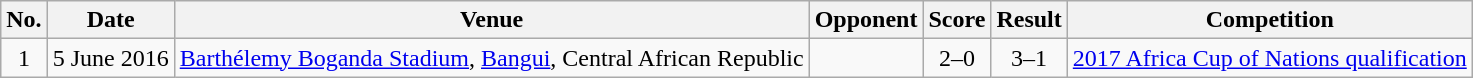<table class="wikitable sortable">
<tr>
<th scope="col">No.</th>
<th scope="col">Date</th>
<th scope="col">Venue</th>
<th scope="col">Opponent</th>
<th scope="col">Score</th>
<th scope="col">Result</th>
<th scope="col">Competition</th>
</tr>
<tr>
<td align="center">1</td>
<td>5 June 2016</td>
<td><a href='#'>Barthélemy Boganda Stadium</a>, <a href='#'>Bangui</a>, Central African Republic</td>
<td></td>
<td align="center">2–0</td>
<td align="center">3–1</td>
<td><a href='#'>2017 Africa Cup of Nations qualification</a></td>
</tr>
</table>
